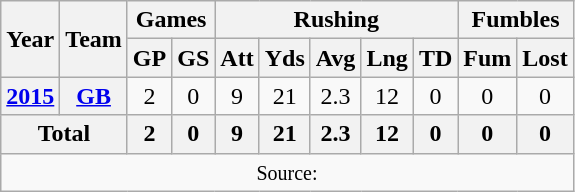<table class="wikitable" style="text-align: center;">
<tr>
<th rowspan="2">Year</th>
<th rowspan="2">Team</th>
<th colspan="2">Games</th>
<th colspan="5">Rushing</th>
<th colspan="2">Fumbles</th>
</tr>
<tr>
<th>GP</th>
<th>GS</th>
<th>Att</th>
<th>Yds</th>
<th>Avg</th>
<th>Lng</th>
<th>TD</th>
<th>Fum</th>
<th>Lost</th>
</tr>
<tr>
<th><a href='#'>2015</a></th>
<th><a href='#'>GB</a></th>
<td>2</td>
<td>0</td>
<td>9</td>
<td>21</td>
<td>2.3</td>
<td>12</td>
<td>0</td>
<td>0</td>
<td>0</td>
</tr>
<tr>
<th colspan="2">Total</th>
<th>2</th>
<th>0</th>
<th>9</th>
<th>21</th>
<th>2.3</th>
<th>12</th>
<th>0</th>
<th>0</th>
<th>0</th>
</tr>
<tr>
<td colspan="11"><small>Source: </small></td>
</tr>
</table>
